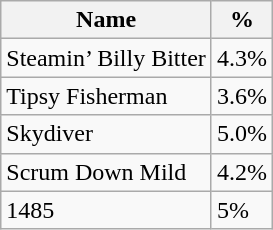<table class="wikitable">
<tr>
<th>Name</th>
<th>%</th>
</tr>
<tr>
<td>Steamin’ Billy Bitter</td>
<td>4.3%</td>
</tr>
<tr>
<td>Tipsy Fisherman</td>
<td>3.6%</td>
</tr>
<tr>
<td>Skydiver</td>
<td>5.0%</td>
</tr>
<tr>
<td>Scrum Down Mild</td>
<td>4.2%</td>
</tr>
<tr>
<td>1485</td>
<td>5%</td>
</tr>
</table>
